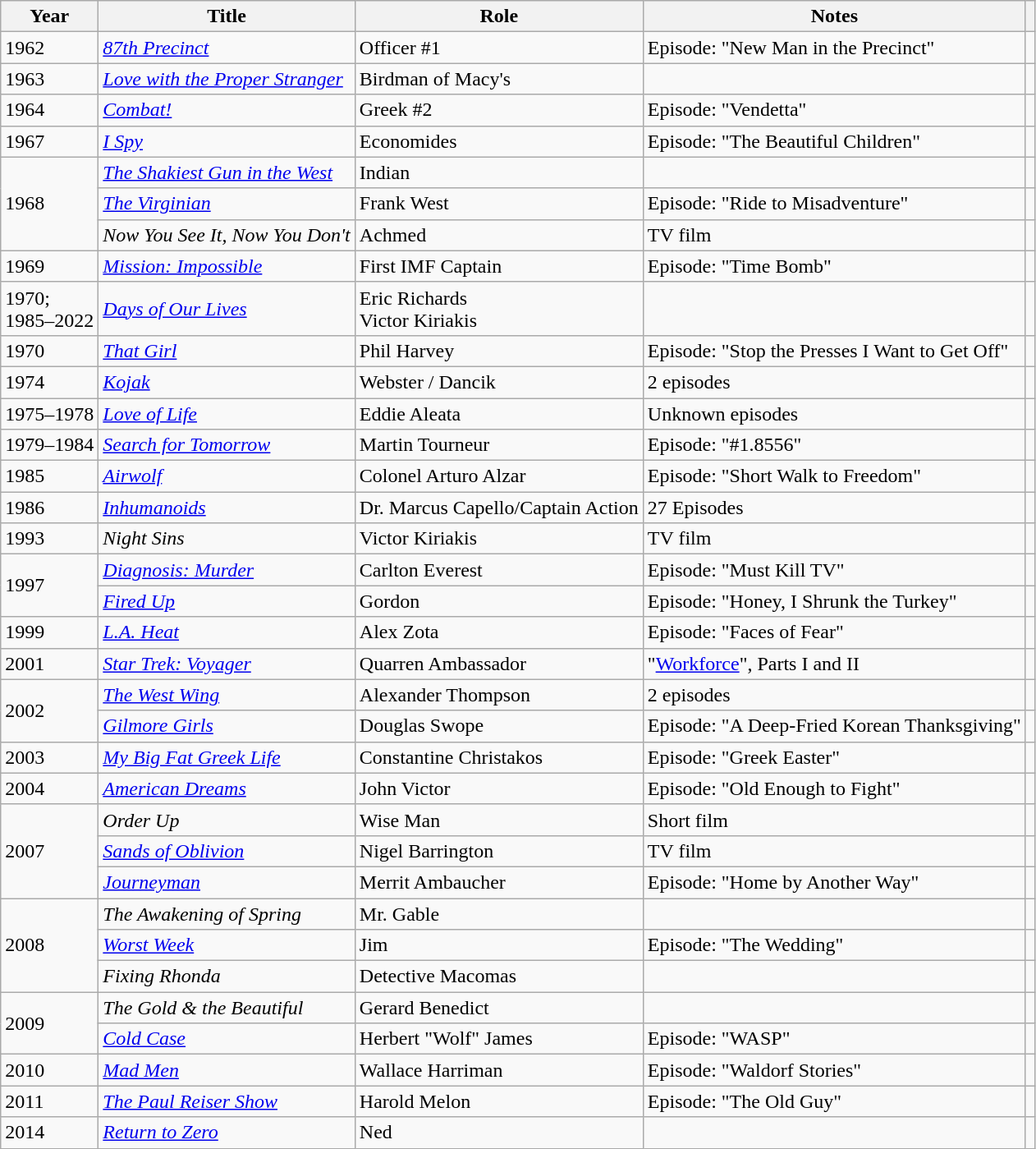<table class="wikitable sortable">
<tr>
<th>Year</th>
<th>Title</th>
<th>Role</th>
<th class="unsortable">Notes</th>
<th scope="col" class="unsortable"></th>
</tr>
<tr>
<td>1962</td>
<td><em><a href='#'>87th Precinct</a></em></td>
<td>Officer #1</td>
<td>Episode: "New Man in the Precinct"</td>
<td></td>
</tr>
<tr>
<td>1963</td>
<td><em><a href='#'>Love with the Proper Stranger</a></em></td>
<td>Birdman of Macy's</td>
<td></td>
<td></td>
</tr>
<tr>
<td>1964</td>
<td><em><a href='#'>Combat!</a></em></td>
<td>Greek #2</td>
<td>Episode: "Vendetta"</td>
<td></td>
</tr>
<tr>
<td>1967</td>
<td><em><a href='#'>I Spy</a></em></td>
<td>Economides</td>
<td>Episode: "The Beautiful Children"</td>
<td></td>
</tr>
<tr>
<td rowspan="3">1968</td>
<td><em><a href='#'>The Shakiest Gun in the West</a></em></td>
<td>Indian</td>
<td></td>
</tr>
<tr>
<td><em><a href='#'>The Virginian</a></em></td>
<td>Frank West</td>
<td>Episode: "Ride to Misadventure"</td>
<td></td>
</tr>
<tr>
<td><em>Now You See It, Now You Don't</em></td>
<td>Achmed</td>
<td>TV film</td>
<td></td>
</tr>
<tr>
<td>1969</td>
<td><em><a href='#'>Mission: Impossible</a></em></td>
<td>First IMF Captain</td>
<td>Episode: "Time Bomb"</td>
<td></td>
</tr>
<tr>
<td>1970; <br>1985–2022</td>
<td><em><a href='#'>Days of Our Lives</a></em></td>
<td>Eric Richards <br>Victor Kiriakis</td>
<td></td>
<td></td>
</tr>
<tr>
<td>1970</td>
<td><em><a href='#'>That Girl</a></em></td>
<td>Phil Harvey</td>
<td>Episode: "Stop the Presses I Want to Get Off"</td>
<td></td>
</tr>
<tr>
<td>1974</td>
<td><em><a href='#'>Kojak</a></em></td>
<td>Webster / Dancik</td>
<td>2 episodes</td>
<td></td>
</tr>
<tr>
<td>1975–1978</td>
<td><em><a href='#'>Love of Life</a></em></td>
<td>Eddie Aleata</td>
<td>Unknown episodes</td>
<td></td>
</tr>
<tr>
<td>1979–1984</td>
<td><em><a href='#'>Search for Tomorrow</a></em></td>
<td>Martin Tourneur</td>
<td>Episode: "#1.8556"</td>
<td></td>
</tr>
<tr>
<td>1985</td>
<td><em><a href='#'>Airwolf</a></em></td>
<td>Colonel Arturo Alzar</td>
<td>Episode: "Short Walk to Freedom"</td>
<td></td>
</tr>
<tr>
<td>1986</td>
<td><em><a href='#'>Inhumanoids</a></em></td>
<td>Dr. Marcus Capello/Captain Action</td>
<td>27 Episodes</td>
<td></td>
</tr>
<tr>
<td>1993</td>
<td><em>Night Sins</em></td>
<td>Victor Kiriakis</td>
<td>TV film</td>
<td></td>
</tr>
<tr>
<td rowspan="2">1997</td>
<td><em><a href='#'>Diagnosis: Murder</a></em></td>
<td>Carlton Everest</td>
<td>Episode: "Must Kill TV"</td>
<td></td>
</tr>
<tr>
<td><em><a href='#'>Fired Up</a></em></td>
<td>Gordon</td>
<td>Episode: "Honey, I Shrunk the Turkey"</td>
<td></td>
</tr>
<tr>
<td>1999</td>
<td><em><a href='#'>L.A. Heat</a></em></td>
<td>Alex Zota</td>
<td>Episode: "Faces of Fear"</td>
<td></td>
</tr>
<tr>
<td>2001</td>
<td><em><a href='#'>Star Trek: Voyager</a></em></td>
<td>Quarren Ambassador</td>
<td>"<a href='#'>Workforce</a>", Parts I and II</td>
<td></td>
</tr>
<tr>
<td rowspan="2">2002</td>
<td><em><a href='#'>The West Wing</a></em></td>
<td>Alexander Thompson</td>
<td>2 episodes</td>
<td></td>
</tr>
<tr>
<td><em><a href='#'>Gilmore Girls</a></em></td>
<td>Douglas Swope</td>
<td>Episode: "A Deep-Fried Korean Thanksgiving"</td>
<td></td>
</tr>
<tr>
<td>2003</td>
<td><em><a href='#'>My Big Fat Greek Life</a></em></td>
<td>Constantine Christakos</td>
<td>Episode: "Greek Easter"</td>
<td></td>
</tr>
<tr>
<td>2004</td>
<td><em><a href='#'>American Dreams</a></em></td>
<td>John Victor</td>
<td>Episode: "Old Enough to Fight"</td>
<td></td>
</tr>
<tr>
<td rowspan="3">2007</td>
<td><em>Order Up</em></td>
<td>Wise Man</td>
<td>Short film</td>
<td></td>
</tr>
<tr>
<td><em><a href='#'>Sands of Oblivion</a></em></td>
<td>Nigel Barrington</td>
<td>TV film</td>
<td></td>
</tr>
<tr>
<td><em><a href='#'>Journeyman</a></em></td>
<td>Merrit Ambaucher</td>
<td>Episode: "Home by Another Way"</td>
<td></td>
</tr>
<tr>
<td rowspan=3>2008</td>
<td><em>The Awakening of Spring</em></td>
<td>Mr. Gable</td>
<td></td>
</tr>
<tr>
<td><em><a href='#'>Worst Week</a></em></td>
<td>Jim</td>
<td>Episode: "The Wedding"</td>
<td></td>
</tr>
<tr>
<td><em>Fixing Rhonda</em></td>
<td>Detective Macomas</td>
<td></td>
<td></td>
</tr>
<tr>
<td rowspan="2">2009</td>
<td><em>The Gold & the Beautiful</em></td>
<td>Gerard Benedict</td>
<td></td>
<td></td>
</tr>
<tr>
<td><em><a href='#'>Cold Case</a></em></td>
<td>Herbert "Wolf" James</td>
<td>Episode: "WASP"</td>
<td></td>
</tr>
<tr>
<td>2010</td>
<td><em><a href='#'>Mad Men</a></em></td>
<td>Wallace Harriman</td>
<td>Episode: "Waldorf Stories"</td>
<td></td>
</tr>
<tr>
<td>2011</td>
<td><em><a href='#'>The Paul Reiser Show</a></em></td>
<td>Harold Melon</td>
<td>Episode: "The Old Guy"</td>
<td></td>
</tr>
<tr>
<td>2014</td>
<td><em><a href='#'>Return to Zero</a></em></td>
<td>Ned</td>
<td></td>
<td></td>
</tr>
</table>
